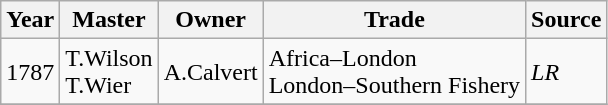<table class=" wikitable">
<tr>
<th>Year</th>
<th>Master</th>
<th>Owner</th>
<th>Trade</th>
<th>Source</th>
</tr>
<tr>
<td>1787</td>
<td>T.Wilson<br>T.Wier</td>
<td>A.Calvert</td>
<td>Africa–London<br>London–Southern Fishery</td>
<td><em>LR</em></td>
</tr>
<tr>
</tr>
</table>
